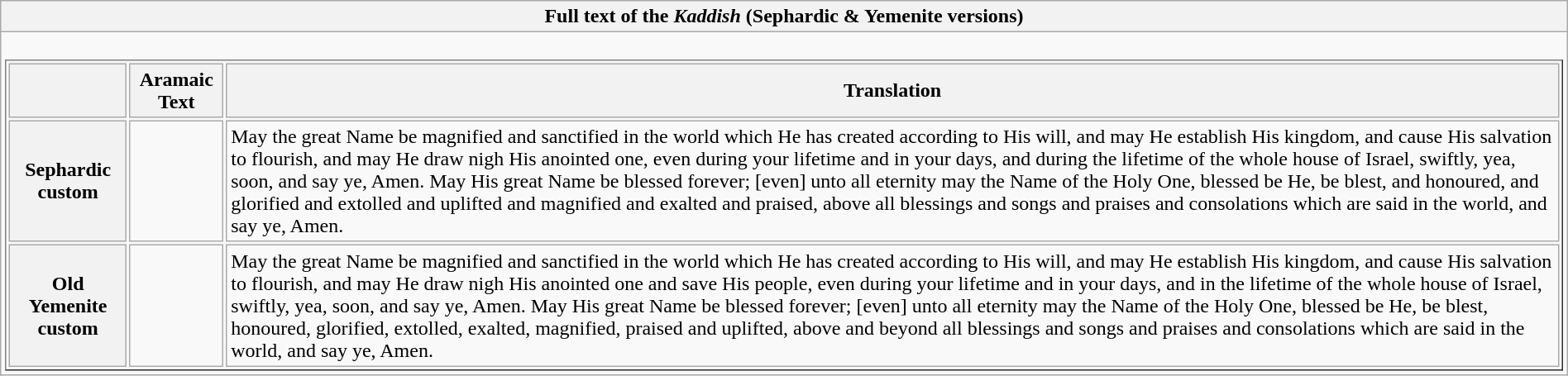<table class="wikitable collapsible collapsed" style="width:100%">
<tr>
<th>Full text of the <em>Kaddish</em> (Sephardic & Yemenite versions)</th>
</tr>
<tr>
<td><br><table border="1">
<tr>
<th scope="col"></th>
<th scope="col">Aramaic Text</th>
<th scope="col">Translation</th>
</tr>
<tr>
<th scope="row"><strong>Sephardic custom</strong></th>
<td></td>
<td>May the great Name be magnified and sanctified in the world which He has created according to His will, and may He establish His kingdom, and cause His salvation to flourish, and may He draw nigh His anointed one, even during your lifetime and in your days, and during the lifetime of the whole house of Israel, swiftly, yea, soon, and say ye, Amen. May His great Name be blessed forever; [even] unto all eternity may the Name of the Holy One, blessed be He, be blest, and honoured, and glorified and extolled and uplifted and magnified and exalted and praised, above all blessings and songs and praises and consolations which are said in the world, and say ye, Amen.</td>
</tr>
<tr>
<th scope="row"><strong>Old Yemenite custom</strong></th>
<td> </td>
<td>May the great Name be magnified and sanctified in the world which He has created according to His will, and may He establish His kingdom, and cause His salvation to flourish, and may He draw nigh His anointed one and save His people, even during your lifetime and in your days, and in the lifetime of the whole house of Israel, swiftly, yea, soon, and say ye, Amen. May His great Name be blessed forever; [even] unto all eternity may the Name of the Holy One, blessed be He, be blest, honoured, glorified, extolled, exalted, magnified, praised and uplifted, above and beyond all blessings and songs and praises and consolations which are said in the world, and say ye, Amen.</td>
</tr>
</table>
</td>
</tr>
</table>
